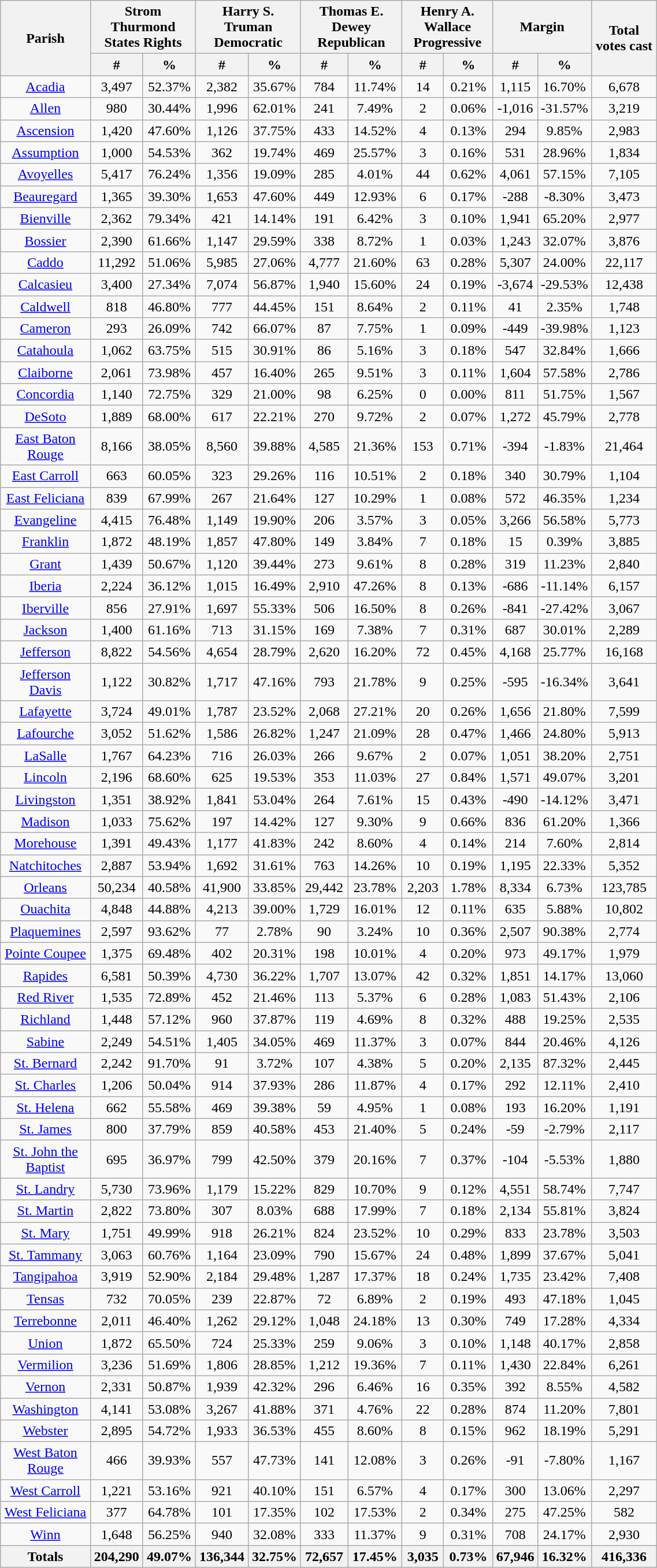<table width="60%" class="wikitable sortable">
<tr>
<th rowspan="2">Parish</th>
<th colspan="2">Strom Thurmond<br>States Rights</th>
<th colspan="2">Harry S. Truman<br>Democratic</th>
<th colspan="2">Thomas E. Dewey<br>Republican</th>
<th colspan="2">Henry A. Wallace<br>Progressive</th>
<th colspan="2">Margin</th>
<th rowspan="2">Total votes cast</th>
</tr>
<tr>
<th data-sort-type="number">#</th>
<th data-sort-type="number">%</th>
<th data-sort-type="number">#</th>
<th data-sort-type="number">%</th>
<th data-sort-type="number">#</th>
<th data-sort-type="number">%</th>
<th data-sort-type="number">#</th>
<th data-sort-type="number">%</th>
<th data-sort-type="number">#</th>
<th data-sort-type="number">%</th>
</tr>
<tr style="text-align:center;">
<td><a href='#'>Acadia</a></td>
<td>3,497</td>
<td>52.37%</td>
<td>2,382</td>
<td>35.67%</td>
<td>784</td>
<td>11.74%</td>
<td>14</td>
<td>0.21%</td>
<td>1,115</td>
<td>16.70%</td>
<td>6,678</td>
</tr>
<tr style="text-align:center;">
<td><a href='#'>Allen</a></td>
<td>980</td>
<td>30.44%</td>
<td>1,996</td>
<td>62.01%</td>
<td>241</td>
<td>7.49%</td>
<td>2</td>
<td>0.06%</td>
<td>-1,016</td>
<td>-31.57%</td>
<td>3,219</td>
</tr>
<tr style="text-align:center;">
<td><a href='#'>Ascension</a></td>
<td>1,420</td>
<td>47.60%</td>
<td>1,126</td>
<td>37.75%</td>
<td>433</td>
<td>14.52%</td>
<td>4</td>
<td>0.13%</td>
<td>294</td>
<td>9.85%</td>
<td>2,983</td>
</tr>
<tr style="text-align:center;">
<td><a href='#'>Assumption</a></td>
<td>1,000</td>
<td>54.53%</td>
<td>362</td>
<td>19.74%</td>
<td>469</td>
<td>25.57%</td>
<td>3</td>
<td>0.16%</td>
<td>531</td>
<td>28.96%</td>
<td>1,834</td>
</tr>
<tr style="text-align:center;">
<td><a href='#'>Avoyelles</a></td>
<td>5,417</td>
<td>76.24%</td>
<td>1,356</td>
<td>19.09%</td>
<td>285</td>
<td>4.01%</td>
<td>44</td>
<td>0.62%</td>
<td>4,061</td>
<td>57.15%</td>
<td>7,105</td>
</tr>
<tr style="text-align:center;">
<td><a href='#'>Beauregard</a></td>
<td>1,365</td>
<td>39.30%</td>
<td>1,653</td>
<td>47.60%</td>
<td>449</td>
<td>12.93%</td>
<td>6</td>
<td>0.17%</td>
<td>-288</td>
<td>-8.30%</td>
<td>3,473</td>
</tr>
<tr style="text-align:center;">
<td><a href='#'>Bienville</a></td>
<td>2,362</td>
<td>79.34%</td>
<td>421</td>
<td>14.14%</td>
<td>191</td>
<td>6.42%</td>
<td>3</td>
<td>0.10%</td>
<td>1,941</td>
<td>65.20%</td>
<td>2,977</td>
</tr>
<tr style="text-align:center;">
<td><a href='#'>Bossier</a></td>
<td>2,390</td>
<td>61.66%</td>
<td>1,147</td>
<td>29.59%</td>
<td>338</td>
<td>8.72%</td>
<td>1</td>
<td>0.03%</td>
<td>1,243</td>
<td>32.07%</td>
<td>3,876</td>
</tr>
<tr style="text-align:center;">
<td><a href='#'>Caddo</a></td>
<td>11,292</td>
<td>51.06%</td>
<td>5,985</td>
<td>27.06%</td>
<td>4,777</td>
<td>21.60%</td>
<td>63</td>
<td>0.28%</td>
<td>5,307</td>
<td>24.00%</td>
<td>22,117</td>
</tr>
<tr style="text-align:center;">
<td><a href='#'>Calcasieu</a></td>
<td>3,400</td>
<td>27.34%</td>
<td>7,074</td>
<td>56.87%</td>
<td>1,940</td>
<td>15.60%</td>
<td>24</td>
<td>0.19%</td>
<td>-3,674</td>
<td>-29.53%</td>
<td>12,438</td>
</tr>
<tr style="text-align:center;">
<td><a href='#'>Caldwell</a></td>
<td>818</td>
<td>46.80%</td>
<td>777</td>
<td>44.45%</td>
<td>151</td>
<td>8.64%</td>
<td>2</td>
<td>0.11%</td>
<td>41</td>
<td>2.35%</td>
<td>1,748</td>
</tr>
<tr style="text-align:center;">
<td><a href='#'>Cameron</a></td>
<td>293</td>
<td>26.09%</td>
<td>742</td>
<td>66.07%</td>
<td>87</td>
<td>7.75%</td>
<td>1</td>
<td>0.09%</td>
<td>-449</td>
<td>-39.98%</td>
<td>1,123</td>
</tr>
<tr style="text-align:center;">
<td><a href='#'>Catahoula</a></td>
<td>1,062</td>
<td>63.75%</td>
<td>515</td>
<td>30.91%</td>
<td>86</td>
<td>5.16%</td>
<td>3</td>
<td>0.18%</td>
<td>547</td>
<td>32.84%</td>
<td>1,666</td>
</tr>
<tr style="text-align:center;">
<td><a href='#'>Claiborne</a></td>
<td>2,061</td>
<td>73.98%</td>
<td>457</td>
<td>16.40%</td>
<td>265</td>
<td>9.51%</td>
<td>3</td>
<td>0.11%</td>
<td>1,604</td>
<td>57.58%</td>
<td>2,786</td>
</tr>
<tr style="text-align:center;">
<td><a href='#'>Concordia</a></td>
<td>1,140</td>
<td>72.75%</td>
<td>329</td>
<td>21.00%</td>
<td>98</td>
<td>6.25%</td>
<td>0</td>
<td>0.00%</td>
<td>811</td>
<td>51.75%</td>
<td>1,567</td>
</tr>
<tr style="text-align:center;">
<td><a href='#'>DeSoto</a></td>
<td>1,889</td>
<td>68.00%</td>
<td>617</td>
<td>22.21%</td>
<td>270</td>
<td>9.72%</td>
<td>2</td>
<td>0.07%</td>
<td>1,272</td>
<td>45.79%</td>
<td>2,778</td>
</tr>
<tr style="text-align:center;">
<td><a href='#'>East Baton Rouge</a></td>
<td>8,166</td>
<td>38.05%</td>
<td>8,560</td>
<td>39.88%</td>
<td>4,585</td>
<td>21.36%</td>
<td>153</td>
<td>0.71%</td>
<td>-394</td>
<td>-1.83%</td>
<td>21,464</td>
</tr>
<tr style="text-align:center;">
<td><a href='#'>East Carroll</a></td>
<td>663</td>
<td>60.05%</td>
<td>323</td>
<td>29.26%</td>
<td>116</td>
<td>10.51%</td>
<td>2</td>
<td>0.18%</td>
<td>340</td>
<td>30.79%</td>
<td>1,104</td>
</tr>
<tr style="text-align:center;">
<td><a href='#'>East Feliciana</a></td>
<td>839</td>
<td>67.99%</td>
<td>267</td>
<td>21.64%</td>
<td>127</td>
<td>10.29%</td>
<td>1</td>
<td>0.08%</td>
<td>572</td>
<td>46.35%</td>
<td>1,234</td>
</tr>
<tr style="text-align:center;">
<td><a href='#'>Evangeline</a></td>
<td>4,415</td>
<td>76.48%</td>
<td>1,149</td>
<td>19.90%</td>
<td>206</td>
<td>3.57%</td>
<td>3</td>
<td>0.05%</td>
<td>3,266</td>
<td>56.58%</td>
<td>5,773</td>
</tr>
<tr style="text-align:center;">
<td><a href='#'>Franklin</a></td>
<td>1,872</td>
<td>48.19%</td>
<td>1,857</td>
<td>47.80%</td>
<td>149</td>
<td>3.84%</td>
<td>7</td>
<td>0.18%</td>
<td>15</td>
<td>0.39%</td>
<td>3,885</td>
</tr>
<tr style="text-align:center;">
<td><a href='#'>Grant</a></td>
<td>1,439</td>
<td>50.67%</td>
<td>1,120</td>
<td>39.44%</td>
<td>273</td>
<td>9.61%</td>
<td>8</td>
<td>0.28%</td>
<td>319</td>
<td>11.23%</td>
<td>2,840</td>
</tr>
<tr style="text-align:center;">
<td><a href='#'>Iberia</a></td>
<td>2,224</td>
<td>36.12%</td>
<td>1,015</td>
<td>16.49%</td>
<td>2,910</td>
<td>47.26%</td>
<td>8</td>
<td>0.13%</td>
<td>-686</td>
<td>-11.14%</td>
<td>6,157</td>
</tr>
<tr style="text-align:center;">
<td><a href='#'>Iberville</a></td>
<td>856</td>
<td>27.91%</td>
<td>1,697</td>
<td>55.33%</td>
<td>506</td>
<td>16.50%</td>
<td>8</td>
<td>0.26%</td>
<td>-841</td>
<td>-27.42%</td>
<td>3,067</td>
</tr>
<tr style="text-align:center;">
<td><a href='#'>Jackson</a></td>
<td>1,400</td>
<td>61.16%</td>
<td>713</td>
<td>31.15%</td>
<td>169</td>
<td>7.38%</td>
<td>7</td>
<td>0.31%</td>
<td>687</td>
<td>30.01%</td>
<td>2,289</td>
</tr>
<tr style="text-align:center;">
<td><a href='#'>Jefferson</a></td>
<td>8,822</td>
<td>54.56%</td>
<td>4,654</td>
<td>28.79%</td>
<td>2,620</td>
<td>16.20%</td>
<td>72</td>
<td>0.45%</td>
<td>4,168</td>
<td>25.77%</td>
<td>16,168</td>
</tr>
<tr style="text-align:center;">
<td><a href='#'>Jefferson Davis</a></td>
<td>1,122</td>
<td>30.82%</td>
<td>1,717</td>
<td>47.16%</td>
<td>793</td>
<td>21.78%</td>
<td>9</td>
<td>0.25%</td>
<td>-595</td>
<td>-16.34%</td>
<td>3,641</td>
</tr>
<tr style="text-align:center;">
<td><a href='#'>Lafayette</a></td>
<td>3,724</td>
<td>49.01%</td>
<td>1,787</td>
<td>23.52%</td>
<td>2,068</td>
<td>27.21%</td>
<td>20</td>
<td>0.26%</td>
<td>1,656</td>
<td>21.80%</td>
<td>7,599</td>
</tr>
<tr style="text-align:center;">
<td><a href='#'>Lafourche</a></td>
<td>3,052</td>
<td>51.62%</td>
<td>1,586</td>
<td>26.82%</td>
<td>1,247</td>
<td>21.09%</td>
<td>28</td>
<td>0.47%</td>
<td>1,466</td>
<td>24.80%</td>
<td>5,913</td>
</tr>
<tr style="text-align:center;">
<td><a href='#'>LaSalle</a></td>
<td>1,767</td>
<td>64.23%</td>
<td>716</td>
<td>26.03%</td>
<td>266</td>
<td>9.67%</td>
<td>2</td>
<td>0.07%</td>
<td>1,051</td>
<td>38.20%</td>
<td>2,751</td>
</tr>
<tr style="text-align:center;">
<td><a href='#'>Lincoln</a></td>
<td>2,196</td>
<td>68.60%</td>
<td>625</td>
<td>19.53%</td>
<td>353</td>
<td>11.03%</td>
<td>27</td>
<td>0.84%</td>
<td>1,571</td>
<td>49.07%</td>
<td>3,201</td>
</tr>
<tr style="text-align:center;">
<td><a href='#'>Livingston</a></td>
<td>1,351</td>
<td>38.92%</td>
<td>1,841</td>
<td>53.04%</td>
<td>264</td>
<td>7.61%</td>
<td>15</td>
<td>0.43%</td>
<td>-490</td>
<td>-14.12%</td>
<td>3,471</td>
</tr>
<tr style="text-align:center;">
<td><a href='#'>Madison</a></td>
<td>1,033</td>
<td>75.62%</td>
<td>197</td>
<td>14.42%</td>
<td>127</td>
<td>9.30%</td>
<td>9</td>
<td>0.66%</td>
<td>836</td>
<td>61.20%</td>
<td>1,366</td>
</tr>
<tr style="text-align:center;">
<td><a href='#'>Morehouse</a></td>
<td>1,391</td>
<td>49.43%</td>
<td>1,177</td>
<td>41.83%</td>
<td>242</td>
<td>8.60%</td>
<td>4</td>
<td>0.14%</td>
<td>214</td>
<td>7.60%</td>
<td>2,814</td>
</tr>
<tr style="text-align:center;">
<td><a href='#'>Natchitoches</a></td>
<td>2,887</td>
<td>53.94%</td>
<td>1,692</td>
<td>31.61%</td>
<td>763</td>
<td>14.26%</td>
<td>10</td>
<td>0.19%</td>
<td>1,195</td>
<td>22.33%</td>
<td>5,352</td>
</tr>
<tr style="text-align:center;">
<td><a href='#'>Orleans</a></td>
<td>50,234</td>
<td>40.58%</td>
<td>41,900</td>
<td>33.85%</td>
<td>29,442</td>
<td>23.78%</td>
<td>2,203</td>
<td>1.78%</td>
<td>8,334</td>
<td>6.73%</td>
<td>123,785</td>
</tr>
<tr style="text-align:center;">
<td><a href='#'>Ouachita</a></td>
<td>4,848</td>
<td>44.88%</td>
<td>4,213</td>
<td>39.00%</td>
<td>1,729</td>
<td>16.01%</td>
<td>12</td>
<td>0.11%</td>
<td>635</td>
<td>5.88%</td>
<td>10,802</td>
</tr>
<tr style="text-align:center;">
<td><a href='#'>Plaquemines</a></td>
<td>2,597</td>
<td>93.62%</td>
<td>77</td>
<td>2.78%</td>
<td>90</td>
<td>3.24%</td>
<td>10</td>
<td>0.36%</td>
<td>2,507</td>
<td>90.38%</td>
<td>2,774</td>
</tr>
<tr style="text-align:center;">
<td><a href='#'>Pointe Coupee</a></td>
<td>1,375</td>
<td>69.48%</td>
<td>402</td>
<td>20.31%</td>
<td>198</td>
<td>10.01%</td>
<td>4</td>
<td>0.20%</td>
<td>973</td>
<td>49.17%</td>
<td>1,979</td>
</tr>
<tr style="text-align:center;">
<td><a href='#'>Rapides</a></td>
<td>6,581</td>
<td>50.39%</td>
<td>4,730</td>
<td>36.22%</td>
<td>1,707</td>
<td>13.07%</td>
<td>42</td>
<td>0.32%</td>
<td>1,851</td>
<td>14.17%</td>
<td>13,060</td>
</tr>
<tr style="text-align:center;">
<td><a href='#'>Red River</a></td>
<td>1,535</td>
<td>72.89%</td>
<td>452</td>
<td>21.46%</td>
<td>113</td>
<td>5.37%</td>
<td>6</td>
<td>0.28%</td>
<td>1,083</td>
<td>51.43%</td>
<td>2,106</td>
</tr>
<tr style="text-align:center;">
<td><a href='#'>Richland</a></td>
<td>1,448</td>
<td>57.12%</td>
<td>960</td>
<td>37.87%</td>
<td>119</td>
<td>4.69%</td>
<td>8</td>
<td>0.32%</td>
<td>488</td>
<td>19.25%</td>
<td>2,535</td>
</tr>
<tr style="text-align:center;">
<td><a href='#'>Sabine</a></td>
<td>2,249</td>
<td>54.51%</td>
<td>1,405</td>
<td>34.05%</td>
<td>469</td>
<td>11.37%</td>
<td>3</td>
<td>0.07%</td>
<td>844</td>
<td>20.46%</td>
<td>4,126</td>
</tr>
<tr style="text-align:center;">
<td><a href='#'>St. Bernard</a></td>
<td>2,242</td>
<td>91.70%</td>
<td>91</td>
<td>3.72%</td>
<td>107</td>
<td>4.38%</td>
<td>5</td>
<td>0.20%</td>
<td>2,135</td>
<td>87.32%</td>
<td>2,445</td>
</tr>
<tr style="text-align:center;">
<td><a href='#'>St. Charles</a></td>
<td>1,206</td>
<td>50.04%</td>
<td>914</td>
<td>37.93%</td>
<td>286</td>
<td>11.87%</td>
<td>4</td>
<td>0.17%</td>
<td>292</td>
<td>12.11%</td>
<td>2,410</td>
</tr>
<tr style="text-align:center;">
<td><a href='#'>St. Helena</a></td>
<td>662</td>
<td>55.58%</td>
<td>469</td>
<td>39.38%</td>
<td>59</td>
<td>4.95%</td>
<td>1</td>
<td>0.08%</td>
<td>193</td>
<td>16.20%</td>
<td>1,191</td>
</tr>
<tr style="text-align:center;">
<td><a href='#'>St. James</a></td>
<td>800</td>
<td>37.79%</td>
<td>859</td>
<td>40.58%</td>
<td>453</td>
<td>21.40%</td>
<td>5</td>
<td>0.24%</td>
<td>-59</td>
<td>-2.79%</td>
<td>2,117</td>
</tr>
<tr style="text-align:center;">
<td><a href='#'>St. John the Baptist</a></td>
<td>695</td>
<td>36.97%</td>
<td>799</td>
<td>42.50%</td>
<td>379</td>
<td>20.16%</td>
<td>7</td>
<td>0.37%</td>
<td>-104</td>
<td>-5.53%</td>
<td>1,880</td>
</tr>
<tr style="text-align:center;">
<td><a href='#'>St. Landry</a></td>
<td>5,730</td>
<td>73.96%</td>
<td>1,179</td>
<td>15.22%</td>
<td>829</td>
<td>10.70%</td>
<td>9</td>
<td>0.12%</td>
<td>4,551</td>
<td>58.74%</td>
<td>7,747</td>
</tr>
<tr style="text-align:center;">
<td><a href='#'>St. Martin</a></td>
<td>2,822</td>
<td>73.80%</td>
<td>307</td>
<td>8.03%</td>
<td>688</td>
<td>17.99%</td>
<td>7</td>
<td>0.18%</td>
<td>2,134</td>
<td>55.81%</td>
<td>3,824</td>
</tr>
<tr style="text-align:center;">
<td><a href='#'>St. Mary</a></td>
<td>1,751</td>
<td>49.99%</td>
<td>918</td>
<td>26.21%</td>
<td>824</td>
<td>23.52%</td>
<td>10</td>
<td>0.29%</td>
<td>833</td>
<td>23.78%</td>
<td>3,503</td>
</tr>
<tr style="text-align:center;">
<td><a href='#'>St. Tammany</a></td>
<td>3,063</td>
<td>60.76%</td>
<td>1,164</td>
<td>23.09%</td>
<td>790</td>
<td>15.67%</td>
<td>24</td>
<td>0.48%</td>
<td>1,899</td>
<td>37.67%</td>
<td>5,041</td>
</tr>
<tr style="text-align:center;">
<td><a href='#'>Tangipahoa</a></td>
<td>3,919</td>
<td>52.90%</td>
<td>2,184</td>
<td>29.48%</td>
<td>1,287</td>
<td>17.37%</td>
<td>18</td>
<td>0.24%</td>
<td>1,735</td>
<td>23.42%</td>
<td>7,408</td>
</tr>
<tr style="text-align:center;">
<td><a href='#'>Tensas</a></td>
<td>732</td>
<td>70.05%</td>
<td>239</td>
<td>22.87%</td>
<td>72</td>
<td>6.89%</td>
<td>2</td>
<td>0.19%</td>
<td>493</td>
<td>47.18%</td>
<td>1,045</td>
</tr>
<tr style="text-align:center;">
<td><a href='#'>Terrebonne</a></td>
<td>2,011</td>
<td>46.40%</td>
<td>1,262</td>
<td>29.12%</td>
<td>1,048</td>
<td>24.18%</td>
<td>13</td>
<td>0.30%</td>
<td>749</td>
<td>17.28%</td>
<td>4,334</td>
</tr>
<tr style="text-align:center;">
<td><a href='#'>Union</a></td>
<td>1,872</td>
<td>65.50%</td>
<td>724</td>
<td>25.33%</td>
<td>259</td>
<td>9.06%</td>
<td>3</td>
<td>0.10%</td>
<td>1,148</td>
<td>40.17%</td>
<td>2,858</td>
</tr>
<tr style="text-align:center;">
<td><a href='#'>Vermilion</a></td>
<td>3,236</td>
<td>51.69%</td>
<td>1,806</td>
<td>28.85%</td>
<td>1,212</td>
<td>19.36%</td>
<td>7</td>
<td>0.11%</td>
<td>1,430</td>
<td>22.84%</td>
<td>6,261</td>
</tr>
<tr style="text-align:center;">
<td><a href='#'>Vernon</a></td>
<td>2,331</td>
<td>50.87%</td>
<td>1,939</td>
<td>42.32%</td>
<td>296</td>
<td>6.46%</td>
<td>16</td>
<td>0.35%</td>
<td>392</td>
<td>8.55%</td>
<td>4,582</td>
</tr>
<tr style="text-align:center;">
<td><a href='#'>Washington</a></td>
<td>4,141</td>
<td>53.08%</td>
<td>3,267</td>
<td>41.88%</td>
<td>371</td>
<td>4.76%</td>
<td>22</td>
<td>0.28%</td>
<td>874</td>
<td>11.20%</td>
<td>7,801</td>
</tr>
<tr style="text-align:center;">
<td><a href='#'>Webster</a></td>
<td>2,895</td>
<td>54.72%</td>
<td>1,933</td>
<td>36.53%</td>
<td>455</td>
<td>8.60%</td>
<td>8</td>
<td>0.15%</td>
<td>962</td>
<td>18.19%</td>
<td>5,291</td>
</tr>
<tr style="text-align:center;">
<td><a href='#'>West Baton Rouge</a></td>
<td>466</td>
<td>39.93%</td>
<td>557</td>
<td>47.73%</td>
<td>141</td>
<td>12.08%</td>
<td>3</td>
<td>0.26%</td>
<td>-91</td>
<td>-7.80%</td>
<td>1,167</td>
</tr>
<tr style="text-align:center;">
<td><a href='#'>West Carroll</a></td>
<td>1,221</td>
<td>53.16%</td>
<td>921</td>
<td>40.10%</td>
<td>151</td>
<td>6.57%</td>
<td>4</td>
<td>0.17%</td>
<td>300</td>
<td>13.06%</td>
<td>2,297</td>
</tr>
<tr style="text-align:center;">
<td><a href='#'>West Feliciana</a></td>
<td>377</td>
<td>64.78%</td>
<td>101</td>
<td>17.35%</td>
<td>102</td>
<td>17.53%</td>
<td>2</td>
<td>0.34%</td>
<td>275</td>
<td>47.25%</td>
<td>582</td>
</tr>
<tr style="text-align:center;">
<td><a href='#'>Winn</a></td>
<td>1,648</td>
<td>56.25%</td>
<td>940</td>
<td>32.08%</td>
<td>333</td>
<td>11.37%</td>
<td>9</td>
<td>0.31%</td>
<td>708</td>
<td>24.17%</td>
<td>2,930</td>
</tr>
<tr style="text-align:center;">
<th>Totals</th>
<th>204,290</th>
<th>49.07%</th>
<th>136,344</th>
<th>32.75%</th>
<th>72,657</th>
<th>17.45%</th>
<th>3,035</th>
<th>0.73%</th>
<th>67,946</th>
<th>16.32%</th>
<th>416,336</th>
</tr>
</table>
